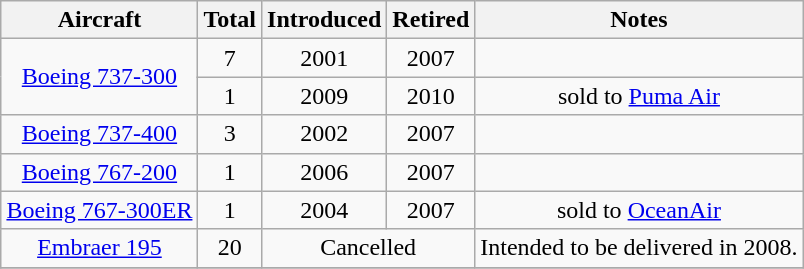<table class="wikitable" style="margin:0.5em auto; text-align:center">
<tr>
<th>Aircraft</th>
<th>Total</th>
<th>Introduced</th>
<th>Retired</th>
<th>Notes</th>
</tr>
<tr>
<td rowspan=2><a href='#'>Boeing 737-300</a></td>
<td>7</td>
<td>2001</td>
<td>2007</td>
<td></td>
</tr>
<tr>
<td>1</td>
<td>2009</td>
<td>2010</td>
<td>sold to <a href='#'>Puma Air</a></td>
</tr>
<tr>
<td><a href='#'>Boeing 737-400</a></td>
<td>3</td>
<td>2002</td>
<td>2007</td>
<td></td>
</tr>
<tr>
<td><a href='#'>Boeing 767-200</a></td>
<td>1</td>
<td>2006</td>
<td>2007</td>
<td></td>
</tr>
<tr>
<td><a href='#'>Boeing 767-300ER</a></td>
<td>1</td>
<td>2004</td>
<td>2007</td>
<td>sold to <a href='#'>OceanAir</a></td>
</tr>
<tr>
<td><a href='#'>Embraer 195</a></td>
<td>20</td>
<td colspan=2>Cancelled</td>
<td>Intended to be delivered in 2008.</td>
</tr>
<tr>
</tr>
</table>
